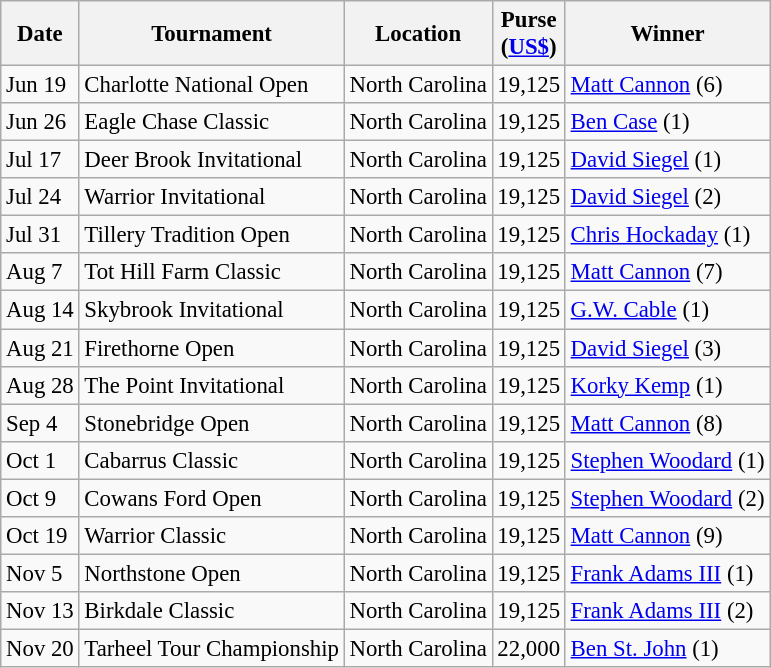<table class="wikitable" style="font-size:95%">
<tr>
<th>Date</th>
<th>Tournament</th>
<th>Location</th>
<th>Purse<br>(<a href='#'>US$</a>)</th>
<th>Winner</th>
</tr>
<tr>
<td>Jun 19</td>
<td>Charlotte National Open</td>
<td>North Carolina</td>
<td align=right>19,125</td>
<td> <a href='#'>Matt Cannon</a> (6)</td>
</tr>
<tr>
<td>Jun 26</td>
<td>Eagle Chase Classic</td>
<td>North Carolina</td>
<td align=right>19,125</td>
<td> <a href='#'>Ben Case</a> (1)</td>
</tr>
<tr>
<td>Jul 17</td>
<td>Deer Brook Invitational</td>
<td>North Carolina</td>
<td align=right>19,125</td>
<td> <a href='#'>David Siegel</a> (1)</td>
</tr>
<tr>
<td>Jul 24</td>
<td>Warrior Invitational</td>
<td>North Carolina</td>
<td align=right>19,125</td>
<td> <a href='#'>David Siegel</a> (2)</td>
</tr>
<tr>
<td>Jul 31</td>
<td>Tillery Tradition Open</td>
<td>North Carolina</td>
<td align=right>19,125</td>
<td> <a href='#'>Chris Hockaday</a> (1)</td>
</tr>
<tr>
<td>Aug 7</td>
<td>Tot Hill Farm Classic</td>
<td>North Carolina</td>
<td align=right>19,125</td>
<td> <a href='#'>Matt Cannon</a> (7)</td>
</tr>
<tr>
<td>Aug 14</td>
<td>Skybrook Invitational</td>
<td>North Carolina</td>
<td align=right>19,125</td>
<td> <a href='#'>G.W. Cable</a> (1)</td>
</tr>
<tr>
<td>Aug 21</td>
<td>Firethorne Open</td>
<td>North Carolina</td>
<td align=right>19,125</td>
<td> <a href='#'>David Siegel</a> (3)</td>
</tr>
<tr>
<td>Aug 28</td>
<td>The Point Invitational</td>
<td>North Carolina</td>
<td align=right>19,125</td>
<td> <a href='#'>Korky Kemp</a> (1)</td>
</tr>
<tr>
<td>Sep 4</td>
<td>Stonebridge Open</td>
<td>North Carolina</td>
<td align=right>19,125</td>
<td> <a href='#'>Matt Cannon</a> (8)</td>
</tr>
<tr>
<td>Oct 1</td>
<td>Cabarrus Classic</td>
<td>North Carolina</td>
<td align=right>19,125</td>
<td> <a href='#'>Stephen Woodard</a> (1)</td>
</tr>
<tr>
<td>Oct 9</td>
<td>Cowans Ford Open</td>
<td>North Carolina</td>
<td align=right>19,125</td>
<td> <a href='#'>Stephen Woodard</a> (2)</td>
</tr>
<tr>
<td>Oct 19</td>
<td>Warrior Classic</td>
<td>North Carolina</td>
<td align=right>19,125</td>
<td> <a href='#'>Matt Cannon</a> (9)</td>
</tr>
<tr>
<td>Nov 5</td>
<td>Northstone Open</td>
<td>North Carolina</td>
<td align=right>19,125</td>
<td> <a href='#'>Frank Adams III</a> (1)</td>
</tr>
<tr>
<td>Nov 13</td>
<td>Birkdale Classic</td>
<td>North Carolina</td>
<td align=right>19,125</td>
<td> <a href='#'>Frank Adams III</a> (2)</td>
</tr>
<tr>
<td>Nov 20</td>
<td>Tarheel Tour Championship</td>
<td>North Carolina</td>
<td align=right>22,000</td>
<td> <a href='#'>Ben St. John</a> (1)</td>
</tr>
</table>
